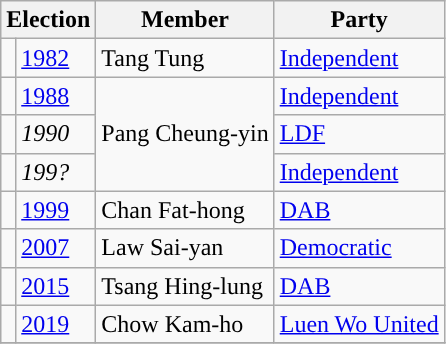<table class="wikitable">
<tr>
<th colspan="2">Election</th>
<th>Member</th>
<th>Party</th>
</tr>
<tr>
<td style="background-color: "></td>
<td><a href='#'>1982</a></td>
<td>Tang Tung</td>
<td><a href='#'>Independent</a></td>
</tr>
<tr>
<td style="background-color: "></td>
<td><a href='#'>1988</a></td>
<td rowspan=3>Pang Cheung-yin</td>
<td><a href='#'>Independent</a></td>
</tr>
<tr>
<td style="background-color: "></td>
<td><em>1990</em></td>
<td><a href='#'>LDF</a></td>
</tr>
<tr>
<td style="background-color: "></td>
<td><em>199?</em></td>
<td><a href='#'>Independent</a></td>
</tr>
<tr>
<td style="background-color: "></td>
<td><a href='#'>1999</a></td>
<td>Chan Fat-hong</td>
<td><a href='#'>DAB</a></td>
</tr>
<tr>
<td style="background-color: "></td>
<td><a href='#'>2007</a></td>
<td>Law Sai-yan</td>
<td><a href='#'>Democratic</a></td>
</tr>
<tr>
<td style="background-color: "></td>
<td><a href='#'>2015</a></td>
<td>Tsang Hing-lung</td>
<td><a href='#'>DAB</a></td>
</tr>
<tr>
<td style="background-color: "></td>
<td><a href='#'>2019</a></td>
<td>Chow Kam-ho</td>
<td><a href='#'>Luen Wo United</a></td>
</tr>
<tr>
</tr>
</table>
